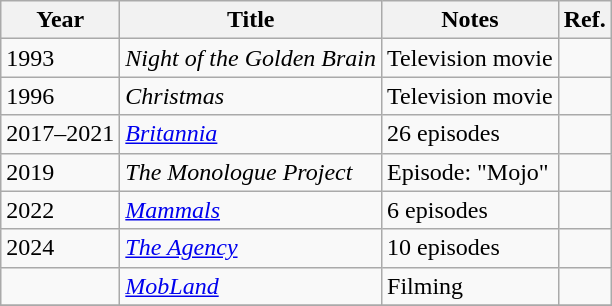<table class="wikitable">
<tr>
<th>Year</th>
<th>Title</th>
<th>Notes</th>
<th>Ref.</th>
</tr>
<tr>
<td>1993</td>
<td><em>Night of the Golden Brain</em></td>
<td>Television movie</td>
<td></td>
</tr>
<tr>
<td>1996</td>
<td><em>Christmas</em></td>
<td>Television movie</td>
<td></td>
</tr>
<tr>
<td>2017–2021</td>
<td><em><a href='#'>Britannia</a></em></td>
<td>26 episodes</td>
<td></td>
</tr>
<tr>
<td>2019</td>
<td><em>The Monologue Project</em></td>
<td>Episode: "Mojo"</td>
<td></td>
</tr>
<tr>
<td>2022</td>
<td><em><a href='#'>Mammals</a></em></td>
<td>6 episodes</td>
<td></td>
</tr>
<tr>
<td>2024</td>
<td><em><a href='#'>The Agency</a></em></td>
<td>10 episodes</td>
<td></td>
</tr>
<tr>
<td></td>
<td><em><a href='#'>MobLand</a></em></td>
<td>Filming</td>
<td></td>
</tr>
<tr>
</tr>
</table>
